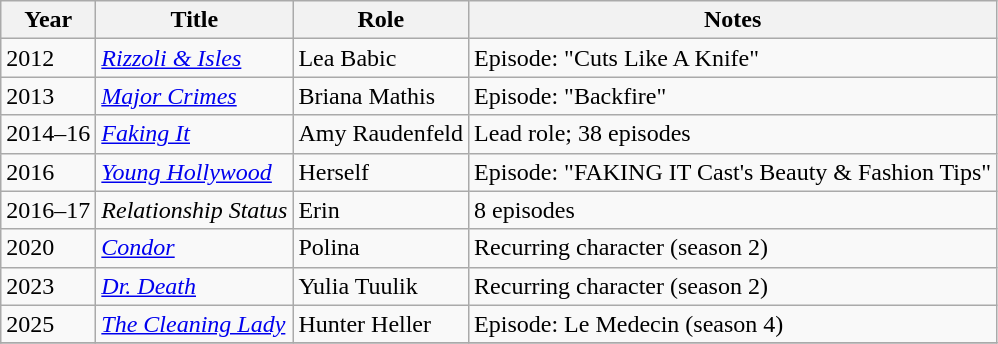<table class="wikitable">
<tr>
<th>Year</th>
<th>Title</th>
<th>Role</th>
<th>Notes</th>
</tr>
<tr>
<td>2012</td>
<td><em><a href='#'>Rizzoli & Isles</a></em></td>
<td>Lea Babic</td>
<td>Episode: "Cuts Like A Knife"</td>
</tr>
<tr>
<td>2013</td>
<td><em><a href='#'>Major Crimes</a></em></td>
<td>Briana Mathis</td>
<td>Episode: "Backfire"</td>
</tr>
<tr>
<td>2014–16</td>
<td><em><a href='#'>Faking It</a></em></td>
<td>Amy Raudenfeld</td>
<td>Lead role; 38 episodes</td>
</tr>
<tr>
<td>2016</td>
<td><em><a href='#'>Young Hollywood</a></em></td>
<td>Herself</td>
<td>Episode: "FAKING IT Cast's Beauty & Fashion Tips"</td>
</tr>
<tr>
<td>2016–17</td>
<td><em>Relationship Status</em></td>
<td>Erin</td>
<td>8 episodes</td>
</tr>
<tr>
<td>2020</td>
<td><em><a href='#'>Condor</a></em></td>
<td>Polina</td>
<td>Recurring character (season 2)</td>
</tr>
<tr>
<td>2023</td>
<td><a href='#'><em>Dr. Death</em></a></td>
<td>Yulia Tuulik</td>
<td>Recurring character (season 2)</td>
</tr>
<tr>
<td>2025</td>
<td><em><a href='#'>The Cleaning Lady</a></em></td>
<td>Hunter Heller</td>
<td>Episode: Le Medecin (season 4)</td>
</tr>
<tr>
</tr>
</table>
